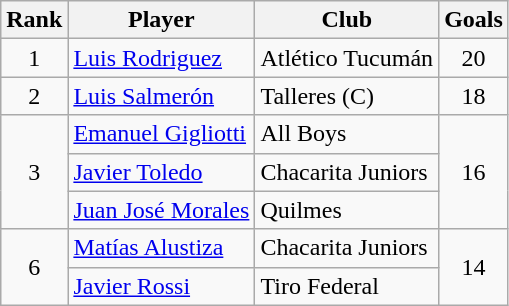<table class="wikitable" style="text-align:center">
<tr>
<th>Rank</th>
<th>Player</th>
<th>Club</th>
<th>Goals</th>
</tr>
<tr>
<td>1</td>
<td align="left"> <a href='#'>Luis Rodriguez</a></td>
<td align="left">Atlético Tucumán</td>
<td>20</td>
</tr>
<tr>
<td>2</td>
<td align="left"> <a href='#'>Luis Salmerón</a></td>
<td align="left">Talleres (C)</td>
<td>18</td>
</tr>
<tr>
<td rowspan="3">3</td>
<td align="left"> <a href='#'>Emanuel Gigliotti</a></td>
<td align="left">All Boys</td>
<td rowspan="3">16</td>
</tr>
<tr>
<td align="left"> <a href='#'>Javier Toledo</a></td>
<td align="left">Chacarita Juniors</td>
</tr>
<tr>
<td align="left"> <a href='#'>Juan José Morales</a></td>
<td align="left">Quilmes</td>
</tr>
<tr>
<td rowspan="3">6</td>
<td align="left"> <a href='#'>Matías Alustiza</a></td>
<td align="left">Chacarita Juniors</td>
<td rowspan="2">14</td>
</tr>
<tr>
<td align="left"> <a href='#'>Javier Rossi</a></td>
<td align="left">Tiro Federal</td>
</tr>
</table>
